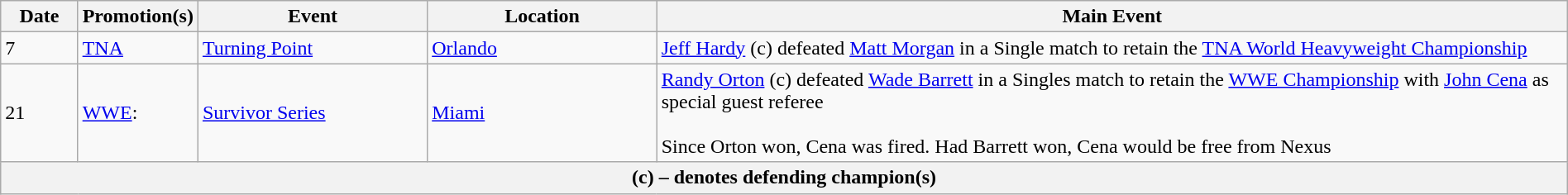<table class="wikitable" style="width:100%;">
<tr>
<th width=5%>Date</th>
<th width=5%>Promotion(s)</th>
<th style="width:15%;">Event</th>
<th style="width:15%;">Location</th>
<th style="width:60%;">Main Event</th>
</tr>
<tr>
<td>7</td>
<td><a href='#'>TNA</a></td>
<td><a href='#'>Turning Point</a></td>
<td><a href='#'>Orlando</a></td>
<td><a href='#'>Jeff Hardy</a> (c) defeated <a href='#'>Matt Morgan</a> in a Single match to retain the <a href='#'>TNA World Heavyweight Championship</a></td>
</tr>
<tr>
<td>21</td>
<td><a href='#'>WWE</a>:<br></td>
<td><a href='#'>Survivor Series</a></td>
<td><a href='#'>Miami</a></td>
<td><a href='#'>Randy Orton</a> (c) defeated <a href='#'>Wade Barrett</a> in a Singles match to retain the <a href='#'>WWE Championship</a> with <a href='#'>John Cena</a> as special guest referee<br><br>Since Orton won, Cena was fired. Had Barrett won, Cena would be free from Nexus</td>
</tr>
<tr>
<th colspan="6">(c) – denotes defending champion(s)</th>
</tr>
</table>
